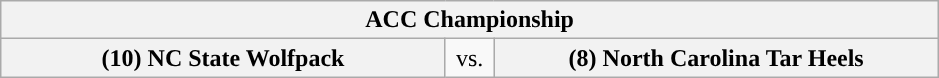<table class="wikitable">
<tr>
<th style="width: 604px;" colspan=3>ACC Championship</th>
</tr>
<tr>
<th style="width: 289px; ">(10) NC State Wolfpack</th>
<td style="width: 25px; text-align:center">vs.</td>
<th style="width: 289px; ">(8) North Carolina Tar Heels</th>
</tr>
</table>
